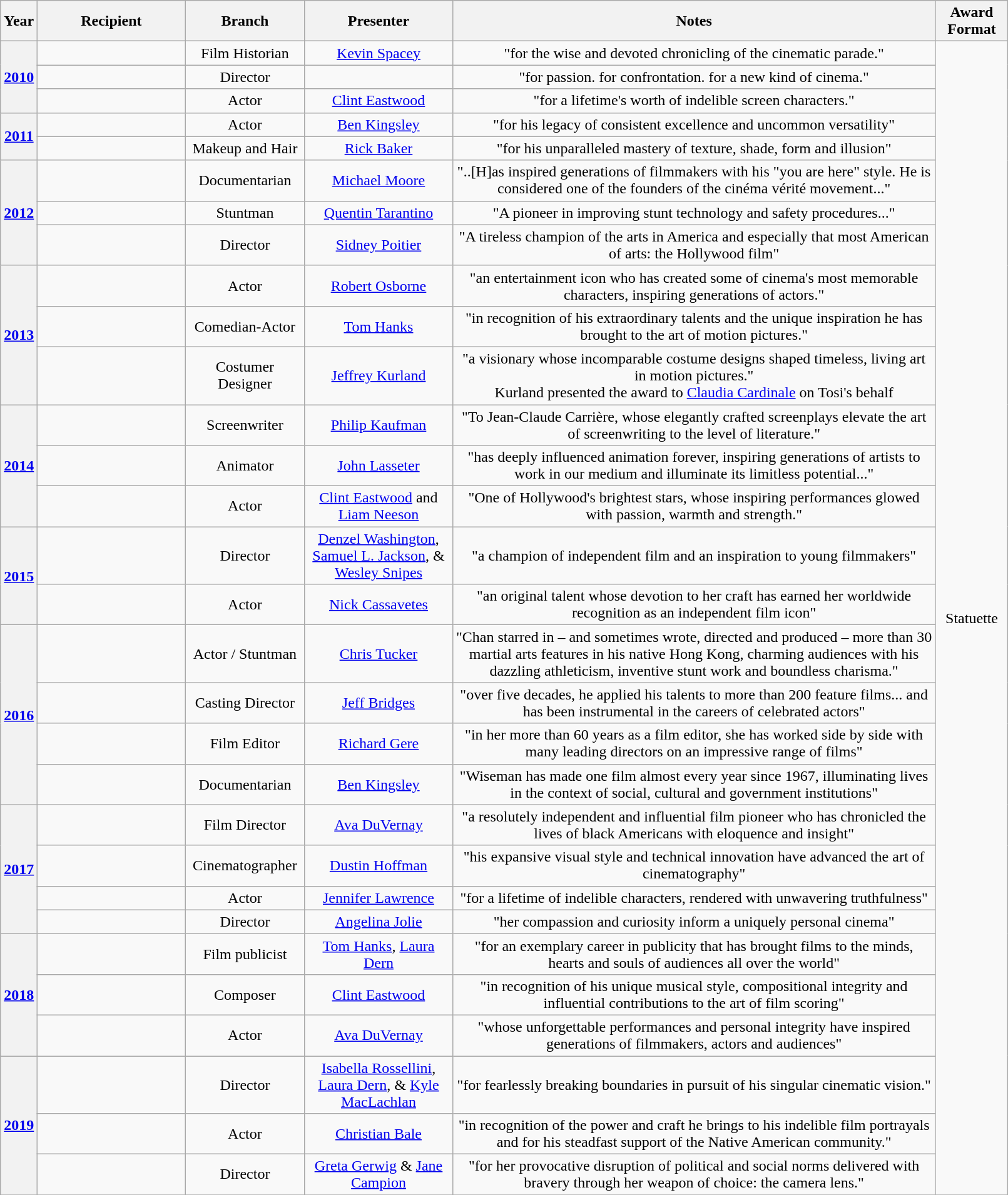<table class="wikitable plainrowheaders" width="85%" style="text-align:center;">
<tr>
<th scope="col">Year</th>
<th width=150>Recipient</th>
<th width=120>Branch</th>
<th width=150>Presenter</th>
<th scope="col" class="unsortable">Notes</th>
<th scope="col">Award Format</th>
</tr>
<tr>
<th rowspan="3"><a href='#'>2010</a></th>
<td></td>
<td>Film Historian</td>
<td><a href='#'>Kevin Spacey</a></td>
<td>"for the wise and devoted chronicling of the cinematic parade."</td>
<td rowspan="30">Statuette</td>
</tr>
<tr>
<td></td>
<td>Director</td>
<td></td>
<td>"for passion. for confrontation. for a new kind of cinema."</td>
</tr>
<tr>
<td></td>
<td>Actor</td>
<td><a href='#'>Clint Eastwood</a></td>
<td>"for a lifetime's worth of indelible screen characters."</td>
</tr>
<tr>
<th rowspan="2"><a href='#'>2011</a></th>
<td></td>
<td>Actor</td>
<td><a href='#'>Ben Kingsley</a></td>
<td>"for his legacy of consistent excellence and uncommon versatility"</td>
</tr>
<tr>
<td></td>
<td>Makeup and Hair</td>
<td><a href='#'>Rick Baker</a></td>
<td>"for his unparalleled mastery of texture, shade, form and illusion"</td>
</tr>
<tr>
<th rowspan="3"><a href='#'>2012</a></th>
<td></td>
<td>Documentarian</td>
<td><a href='#'>Michael Moore</a></td>
<td>"..[H]as inspired generations of filmmakers with his "you are here" style. He is considered one of the founders of the cinéma vérité movement..."</td>
</tr>
<tr>
<td></td>
<td>Stuntman</td>
<td><a href='#'>Quentin Tarantino</a></td>
<td>"A pioneer in improving stunt technology and safety procedures..."</td>
</tr>
<tr>
<td></td>
<td>Director</td>
<td><a href='#'>Sidney Poitier</a></td>
<td>"A tireless champion of the arts in America and especially that most American of arts: the Hollywood film"</td>
</tr>
<tr>
<th rowspan="3"><a href='#'>2013</a></th>
<td></td>
<td>Actor</td>
<td><a href='#'>Robert Osborne</a></td>
<td>"an entertainment icon who has created some of cinema's most memorable characters, inspiring generations of actors."</td>
</tr>
<tr>
<td></td>
<td>Comedian-Actor</td>
<td><a href='#'>Tom Hanks</a></td>
<td>"in recognition of his extraordinary talents and the unique inspiration he has brought to the art of motion pictures."</td>
</tr>
<tr>
<td></td>
<td>Costumer Designer</td>
<td><a href='#'>Jeffrey Kurland</a></td>
<td>"a visionary whose incomparable costume designs shaped timeless, living art in motion pictures." <br> Kurland presented the award to <a href='#'>Claudia Cardinale</a> on Tosi's behalf</td>
</tr>
<tr>
<th rowspan="3"><a href='#'>2014</a></th>
<td></td>
<td>Screenwriter</td>
<td><a href='#'>Philip Kaufman</a></td>
<td>"To Jean-Claude Carrière, whose elegantly crafted screenplays elevate the art of screenwriting to the level of literature."</td>
</tr>
<tr>
<td></td>
<td>Animator</td>
<td><a href='#'>John Lasseter</a></td>
<td>"has deeply influenced animation forever, inspiring generations of artists to work in our medium and illuminate its limitless potential..."</td>
</tr>
<tr>
<td></td>
<td>Actor</td>
<td><a href='#'>Clint Eastwood</a> and <a href='#'>Liam Neeson</a></td>
<td>"One of Hollywood's brightest stars, whose inspiring performances glowed with passion, warmth and strength."</td>
</tr>
<tr>
<th rowspan="2"><a href='#'>2015</a></th>
<td></td>
<td>Director</td>
<td><a href='#'>Denzel Washington</a>, <a href='#'>Samuel L. Jackson</a>, & <a href='#'>Wesley Snipes</a></td>
<td>"a champion of independent film and an inspiration to young filmmakers"</td>
</tr>
<tr>
<td></td>
<td>Actor</td>
<td><a href='#'>Nick Cassavetes</a></td>
<td>"an original talent whose devotion to her craft has earned her worldwide recognition as an independent film icon"</td>
</tr>
<tr>
<th rowspan="4"><a href='#'>2016</a></th>
<td></td>
<td>Actor / Stuntman</td>
<td><a href='#'>Chris Tucker</a></td>
<td>"Chan starred in – and sometimes wrote, directed and produced – more than 30 martial arts features in his native Hong Kong, charming audiences with his dazzling athleticism, inventive stunt work and boundless charisma."</td>
</tr>
<tr>
<td></td>
<td>Casting Director</td>
<td><a href='#'>Jeff Bridges</a></td>
<td>"over five decades, he applied his talents to more than 200 feature films... and has been instrumental in the careers of celebrated actors"</td>
</tr>
<tr>
<td></td>
<td>Film Editor</td>
<td><a href='#'>Richard Gere</a></td>
<td>"in her more than 60 years as a film editor, she has worked side by side with many leading directors on an impressive range of films"</td>
</tr>
<tr>
<td></td>
<td>Documentarian</td>
<td><a href='#'>Ben Kingsley</a></td>
<td>"Wiseman has made one film almost every year since 1967, illuminating lives in the context of social, cultural and government institutions"</td>
</tr>
<tr>
<th rowspan="4"><a href='#'>2017</a> <br></th>
<td></td>
<td>Film Director</td>
<td><a href='#'>Ava DuVernay</a></td>
<td>"a resolutely independent and influential film pioneer who has chronicled the lives of black Americans with eloquence and insight"</td>
</tr>
<tr>
<td></td>
<td>Cinematographer</td>
<td><a href='#'>Dustin Hoffman</a></td>
<td>"his expansive visual style and technical innovation have advanced the art of cinematography"</td>
</tr>
<tr>
<td></td>
<td>Actor</td>
<td><a href='#'>Jennifer Lawrence</a></td>
<td>"for a lifetime of indelible characters, rendered with unwavering truthfulness"</td>
</tr>
<tr>
<td></td>
<td>Director</td>
<td><a href='#'>Angelina Jolie</a></td>
<td>"her compassion and curiosity inform a uniquely personal cinema"</td>
</tr>
<tr>
<th rowspan="3"><a href='#'>2018</a> <br></th>
<td></td>
<td>Film publicist</td>
<td><a href='#'>Tom Hanks</a>, <a href='#'>Laura Dern</a></td>
<td>"for an exemplary career in publicity that has brought films to the minds, hearts and souls of audiences all over the world"</td>
</tr>
<tr>
<td></td>
<td>Composer</td>
<td><a href='#'>Clint Eastwood</a></td>
<td>"in recognition of his unique musical style, compositional integrity and influential contributions to the art of film scoring"</td>
</tr>
<tr>
<td></td>
<td>Actor</td>
<td><a href='#'>Ava DuVernay</a></td>
<td>"whose unforgettable performances and personal integrity have inspired generations of filmmakers, actors and audiences"</td>
</tr>
<tr>
<th rowspan="3"><a href='#'>2019</a> <br></th>
<td></td>
<td>Director</td>
<td><a href='#'>Isabella Rossellini</a>, <a href='#'>Laura Dern</a>, & <a href='#'>Kyle MacLachlan</a></td>
<td>"for fearlessly breaking boundaries in pursuit of his singular cinematic vision."</td>
</tr>
<tr>
<td></td>
<td>Actor</td>
<td><a href='#'>Christian Bale</a></td>
<td>"in recognition of the power and craft he brings to his indelible film portrayals and for his steadfast support of the Native American community."</td>
</tr>
<tr>
<td></td>
<td>Director</td>
<td><a href='#'>Greta Gerwig</a> & <a href='#'>Jane Campion</a></td>
<td>"for her provocative disruption of political and social norms delivered with bravery through her weapon of choice: the camera lens."</td>
</tr>
<tr>
</tr>
</table>
